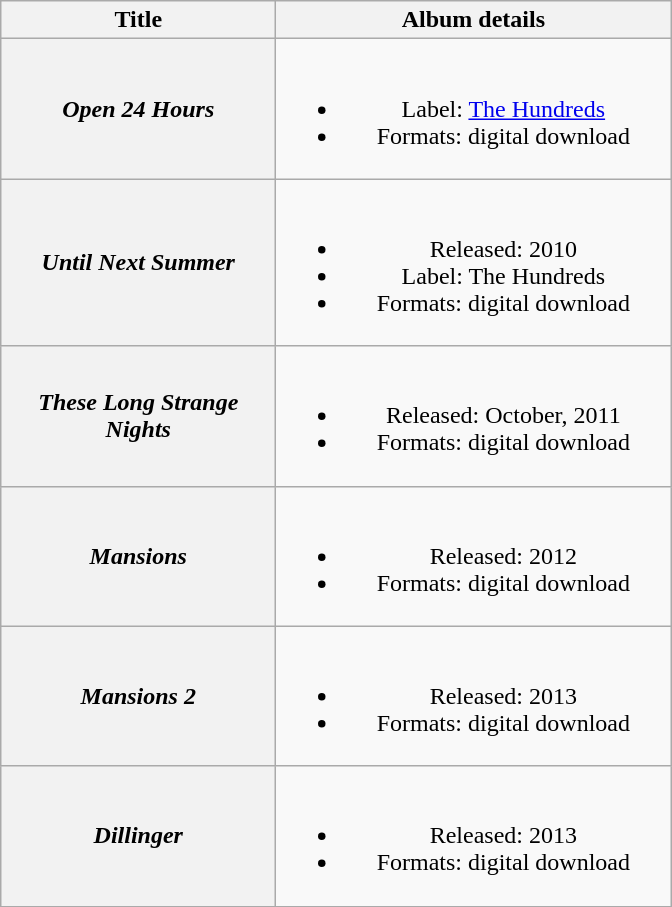<table class="wikitable plainrowheaders" style="text-align:center;">
<tr>
<th scope="col" style="width:11em;">Title</th>
<th scope="col" style="width:16em;">Album details</th>
</tr>
<tr>
<th scope="row"><em>Open 24 Hours</em></th>
<td><br><ul><li>Label: <a href='#'>The Hundreds</a></li><li>Formats: digital download</li></ul></td>
</tr>
<tr>
<th scope="row"><em>Until Next Summer</em></th>
<td><br><ul><li>Released: 2010</li><li>Label: The Hundreds</li><li>Formats: digital download</li></ul></td>
</tr>
<tr>
<th scope="row"><em>These Long Strange Nights</em></th>
<td><br><ul><li>Released: October, 2011</li><li>Formats: digital download</li></ul></td>
</tr>
<tr>
<th scope="row"><em>Mansions</em></th>
<td><br><ul><li>Released: 2012</li><li>Formats: digital download</li></ul></td>
</tr>
<tr>
<th scope="row"><em>Mansions 2</em></th>
<td><br><ul><li>Released: 2013</li><li>Formats: digital download</li></ul></td>
</tr>
<tr>
<th scope="row"><em>Dillinger</em></th>
<td><br><ul><li>Released: 2013</li><li>Formats: digital download</li></ul></td>
</tr>
</table>
